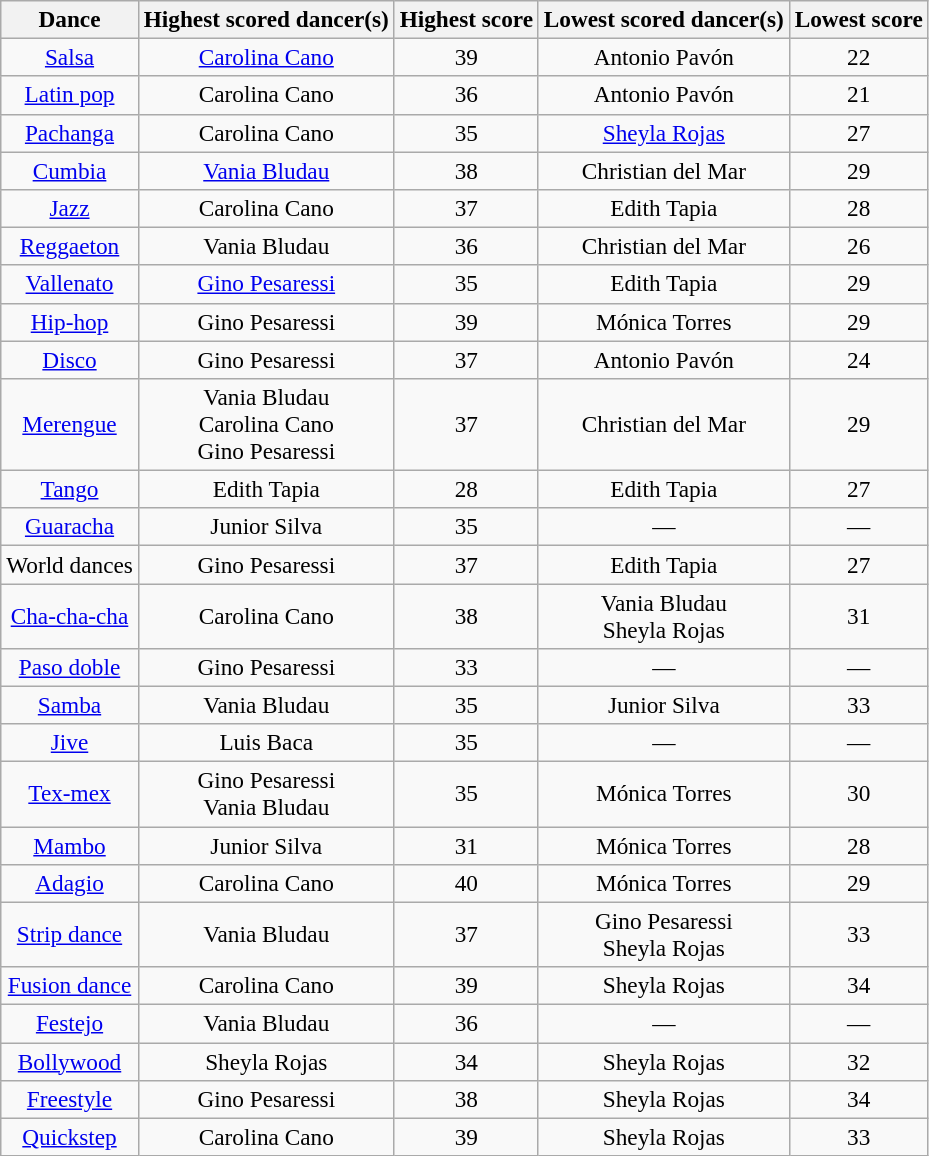<table class="wikitable sortable" style="text-align:center; white-space:nowrap;  font-size:97%;">
<tr>
<th>Dance</th>
<th class="sortable">Highest scored dancer(s)</th>
<th>Highest score</th>
<th class="sortable">Lowest scored dancer(s)</th>
<th>Lowest score</th>
</tr>
<tr>
<td><a href='#'>Salsa</a></td>
<td><a href='#'>Carolina Cano</a></td>
<td>39</td>
<td>Antonio Pavón</td>
<td>22</td>
</tr>
<tr>
<td><a href='#'>Latin pop</a></td>
<td>Carolina Cano</td>
<td>36</td>
<td>Antonio Pavón</td>
<td>21</td>
</tr>
<tr>
<td><a href='#'>Pachanga</a></td>
<td>Carolina Cano</td>
<td>35</td>
<td><a href='#'>Sheyla Rojas</a></td>
<td>27</td>
</tr>
<tr>
<td><a href='#'>Cumbia</a></td>
<td><a href='#'>Vania Bludau</a></td>
<td>38</td>
<td>Christian del Mar</td>
<td>29</td>
</tr>
<tr>
<td><a href='#'>Jazz</a></td>
<td>Carolina Cano</td>
<td>37</td>
<td>Edith Tapia</td>
<td>28</td>
</tr>
<tr>
<td><a href='#'>Reggaeton</a></td>
<td>Vania Bludau</td>
<td>36</td>
<td>Christian del Mar</td>
<td>26</td>
</tr>
<tr>
<td><a href='#'>Vallenato</a></td>
<td><a href='#'>Gino Pesaressi</a></td>
<td>35</td>
<td>Edith Tapia</td>
<td>29</td>
</tr>
<tr>
<td><a href='#'>Hip-hop</a></td>
<td>Gino Pesaressi</td>
<td>39</td>
<td>Mónica Torres</td>
<td>29</td>
</tr>
<tr>
<td><a href='#'>Disco</a></td>
<td>Gino Pesaressi</td>
<td>37</td>
<td>Antonio Pavón</td>
<td>24</td>
</tr>
<tr>
<td><a href='#'>Merengue</a></td>
<td>Vania Bludau<br>Carolina Cano<br>Gino Pesaressi</td>
<td>37</td>
<td>Christian del Mar</td>
<td>29</td>
</tr>
<tr>
<td><a href='#'>Tango</a></td>
<td>Edith Tapia</td>
<td>28</td>
<td>Edith Tapia</td>
<td>27</td>
</tr>
<tr>
<td><a href='#'>Guaracha</a></td>
<td>Junior Silva</td>
<td>35</td>
<td>—</td>
<td>—</td>
</tr>
<tr>
<td>World dances</td>
<td>Gino Pesaressi</td>
<td>37</td>
<td>Edith Tapia</td>
<td>27</td>
</tr>
<tr>
<td><a href='#'>Cha-cha-cha</a></td>
<td>Carolina Cano</td>
<td>38</td>
<td>Vania Bludau<br>Sheyla Rojas</td>
<td>31</td>
</tr>
<tr>
<td><a href='#'>Paso doble</a></td>
<td>Gino Pesaressi</td>
<td>33</td>
<td>—</td>
<td>—</td>
</tr>
<tr>
<td><a href='#'>Samba</a></td>
<td>Vania Bludau</td>
<td>35</td>
<td>Junior Silva</td>
<td>33</td>
</tr>
<tr>
<td><a href='#'>Jive</a></td>
<td>Luis Baca</td>
<td>35</td>
<td>—</td>
<td>—</td>
</tr>
<tr>
<td><a href='#'>Tex-mex</a></td>
<td>Gino Pesaressi<br>Vania Bludau</td>
<td>35</td>
<td>Mónica Torres</td>
<td>30</td>
</tr>
<tr>
<td><a href='#'>Mambo</a></td>
<td>Junior Silva</td>
<td>31</td>
<td>Mónica Torres</td>
<td>28</td>
</tr>
<tr>
<td><a href='#'>Adagio</a></td>
<td>Carolina Cano</td>
<td>40</td>
<td>Mónica Torres</td>
<td>29</td>
</tr>
<tr>
<td><a href='#'>Strip dance</a></td>
<td>Vania Bludau</td>
<td>37</td>
<td>Gino Pesaressi<br>Sheyla Rojas</td>
<td>33</td>
</tr>
<tr>
<td><a href='#'>Fusion dance</a></td>
<td>Carolina Cano</td>
<td>39</td>
<td>Sheyla Rojas</td>
<td>34</td>
</tr>
<tr>
<td><a href='#'>Festejo</a></td>
<td>Vania Bludau</td>
<td>36</td>
<td>—</td>
<td>—</td>
</tr>
<tr>
<td><a href='#'>Bollywood</a></td>
<td>Sheyla Rojas</td>
<td>34</td>
<td>Sheyla Rojas</td>
<td>32</td>
</tr>
<tr>
<td><a href='#'>Freestyle</a></td>
<td>Gino Pesaressi</td>
<td>38</td>
<td>Sheyla Rojas</td>
<td>34</td>
</tr>
<tr>
<td><a href='#'>Quickstep</a></td>
<td>Carolina Cano</td>
<td>39</td>
<td>Sheyla Rojas</td>
<td>33</td>
</tr>
</table>
